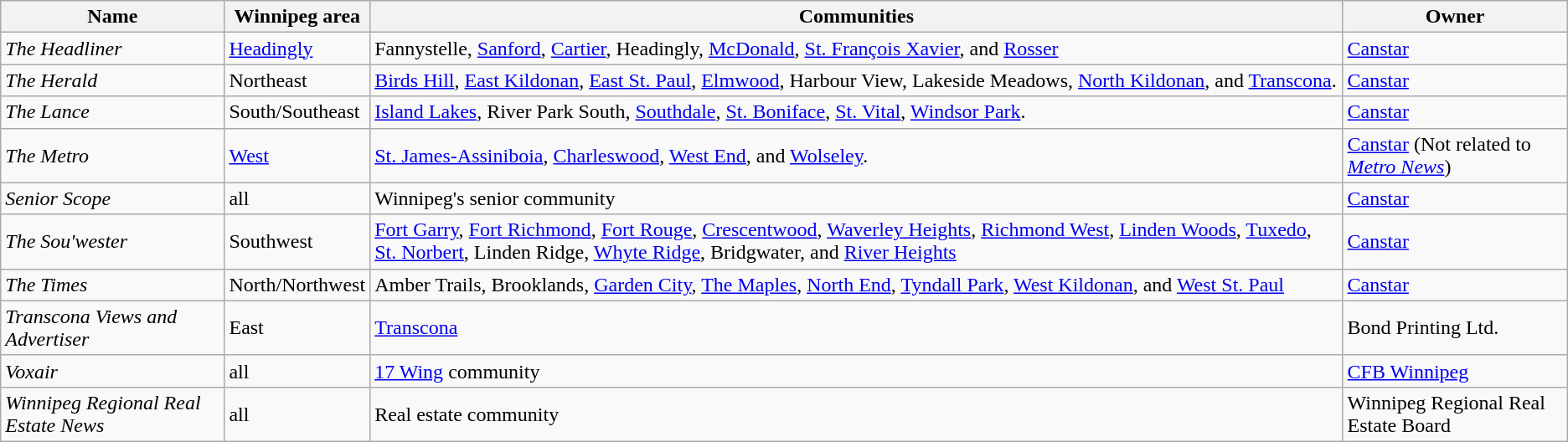<table class="wikitable">
<tr>
<th>Name</th>
<th>Winnipeg area</th>
<th>Communities</th>
<th>Owner</th>
</tr>
<tr>
<td><em>The Headliner</em></td>
<td><a href='#'>Headingly</a></td>
<td>Fannystelle, <a href='#'>Sanford</a>, <a href='#'>Cartier</a>, Headingly, <a href='#'>McDonald</a>, <a href='#'>St. François Xavier</a>, and <a href='#'>Rosser</a></td>
<td><a href='#'>Canstar</a></td>
</tr>
<tr>
<td><em>The Herald</em></td>
<td>Northeast</td>
<td><a href='#'>Birds Hill</a>, <a href='#'>East Kildonan</a>, <a href='#'>East St. Paul</a>, <a href='#'>Elmwood</a>, Harbour View, Lakeside Meadows, <a href='#'>North Kildonan</a>, and <a href='#'>Transcona</a>.</td>
<td><a href='#'>Canstar</a></td>
</tr>
<tr>
<td><em>The Lance</em></td>
<td>South/Southeast</td>
<td><a href='#'>Island Lakes</a>, River Park South, <a href='#'>Southdale</a>, <a href='#'>St. Boniface</a>, <a href='#'>St. Vital</a>, <a href='#'>Windsor Park</a>.</td>
<td><a href='#'>Canstar</a></td>
</tr>
<tr>
<td><em>The Metro</em></td>
<td><a href='#'>West</a></td>
<td><a href='#'>St. James-Assiniboia</a>, <a href='#'>Charleswood</a>, <a href='#'>West End</a>, and <a href='#'>Wolseley</a>.</td>
<td><a href='#'>Canstar</a> (Not related to <em><a href='#'>Metro News</a></em>)</td>
</tr>
<tr>
<td><em>Senior Scope</em></td>
<td>all</td>
<td>Winnipeg's senior community</td>
<td><a href='#'>Canstar</a></td>
</tr>
<tr>
<td><em>The Sou'wester</em></td>
<td>Southwest</td>
<td><a href='#'>Fort Garry</a>, <a href='#'>Fort Richmond</a>, <a href='#'>Fort Rouge</a>, <a href='#'>Crescentwood</a>, <a href='#'>Waverley Heights</a>, <a href='#'>Richmond West</a>, <a href='#'>Linden Woods</a>, <a href='#'>Tuxedo</a>, <a href='#'>St. Norbert</a>, Linden Ridge, <a href='#'>Whyte Ridge</a>, Bridgwater, and <a href='#'>River Heights</a></td>
<td><a href='#'>Canstar</a></td>
</tr>
<tr>
<td><em>The Times</em></td>
<td>North/Northwest</td>
<td>Amber Trails, Brooklands, <a href='#'>Garden City</a>, <a href='#'>The Maples</a>, <a href='#'>North End</a>, <a href='#'>Tyndall Park</a>, <a href='#'>West Kildonan</a>, and <a href='#'>West St. Paul</a></td>
<td><a href='#'>Canstar</a></td>
</tr>
<tr>
<td><em>Transcona Views and Advertiser</em></td>
<td>East</td>
<td><a href='#'>Transcona</a></td>
<td>Bond Printing Ltd.</td>
</tr>
<tr>
<td><em>Voxair</em></td>
<td>all</td>
<td><a href='#'>17 Wing</a> community</td>
<td><a href='#'>CFB Winnipeg</a></td>
</tr>
<tr>
<td><em>Winnipeg Regional Real Estate News</em></td>
<td>all</td>
<td>Real estate community</td>
<td>Winnipeg Regional Real Estate Board</td>
</tr>
</table>
